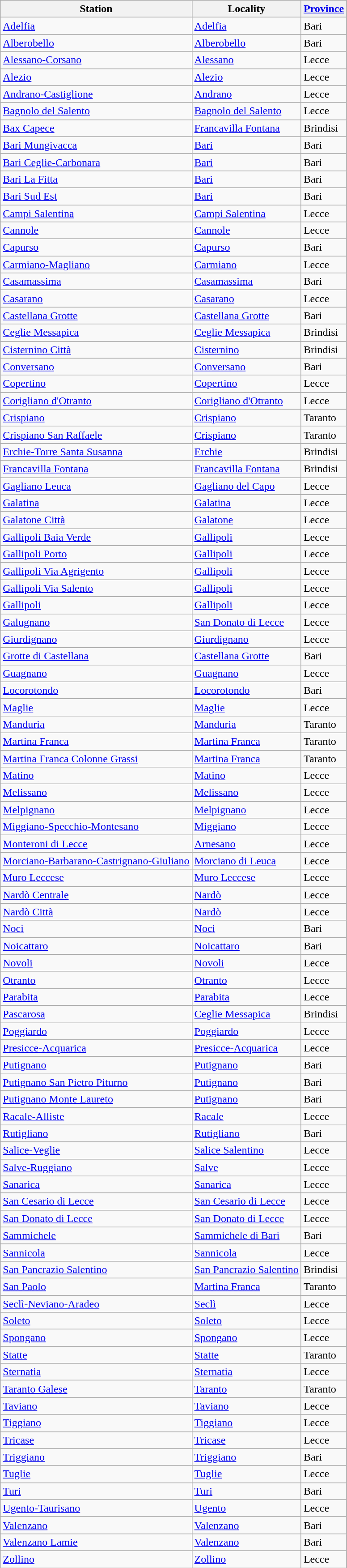<table class="wikitable sortable">
<tr>
<th>Station</th>
<th>Locality</th>
<th><a href='#'>Province</a></th>
</tr>
<tr>
<td><a href='#'>Adelfia</a></td>
<td><a href='#'>Adelfia</a></td>
<td>Bari</td>
</tr>
<tr>
<td><a href='#'>Alberobello</a></td>
<td><a href='#'>Alberobello</a></td>
<td>Bari</td>
</tr>
<tr>
<td><a href='#'>Alessano-Corsano</a></td>
<td><a href='#'>Alessano</a></td>
<td>Lecce</td>
</tr>
<tr>
<td><a href='#'>Alezio</a></td>
<td><a href='#'>Alezio</a></td>
<td>Lecce</td>
</tr>
<tr>
<td><a href='#'>Andrano-Castiglione</a></td>
<td><a href='#'>Andrano</a></td>
<td>Lecce</td>
</tr>
<tr>
<td><a href='#'>Bagnolo del Salento</a></td>
<td><a href='#'>Bagnolo del Salento</a></td>
<td>Lecce</td>
</tr>
<tr>
<td><a href='#'>Bax Capece</a></td>
<td><a href='#'>Francavilla Fontana</a></td>
<td>Brindisi</td>
</tr>
<tr>
<td><a href='#'>Bari Mungivacca</a></td>
<td><a href='#'>Bari</a></td>
<td>Bari</td>
</tr>
<tr>
<td><a href='#'>Bari Ceglie-Carbonara</a></td>
<td><a href='#'>Bari</a></td>
<td>Bari</td>
</tr>
<tr>
<td><a href='#'>Bari La Fitta</a></td>
<td><a href='#'>Bari</a></td>
<td>Bari</td>
</tr>
<tr>
<td><a href='#'>Bari Sud Est</a></td>
<td><a href='#'>Bari</a></td>
<td>Bari</td>
</tr>
<tr>
<td><a href='#'>Campi Salentina</a></td>
<td><a href='#'>Campi Salentina</a></td>
<td>Lecce</td>
</tr>
<tr>
<td><a href='#'>Cannole</a></td>
<td><a href='#'>Cannole</a></td>
<td>Lecce</td>
</tr>
<tr>
<td><a href='#'>Capurso</a></td>
<td><a href='#'>Capurso</a></td>
<td>Bari</td>
</tr>
<tr>
<td><a href='#'>Carmiano-Magliano</a></td>
<td><a href='#'>Carmiano</a></td>
<td>Lecce</td>
</tr>
<tr>
<td><a href='#'>Casamassima</a></td>
<td><a href='#'>Casamassima</a></td>
<td>Bari</td>
</tr>
<tr>
<td><a href='#'>Casarano</a></td>
<td><a href='#'>Casarano</a></td>
<td>Lecce</td>
</tr>
<tr>
<td><a href='#'>Castellana Grotte</a></td>
<td><a href='#'>Castellana Grotte</a></td>
<td>Bari</td>
</tr>
<tr>
<td><a href='#'>Ceglie Messapica</a></td>
<td><a href='#'>Ceglie Messapica</a></td>
<td>Brindisi</td>
</tr>
<tr>
<td><a href='#'>Cisternino Città</a></td>
<td><a href='#'>Cisternino</a></td>
<td>Brindisi</td>
</tr>
<tr>
<td><a href='#'>Conversano</a></td>
<td><a href='#'>Conversano</a></td>
<td>Bari</td>
</tr>
<tr>
<td><a href='#'>Copertino</a></td>
<td><a href='#'>Copertino</a></td>
<td>Lecce</td>
</tr>
<tr>
<td><a href='#'>Corigliano d'Otranto</a></td>
<td><a href='#'>Corigliano d'Otranto</a></td>
<td>Lecce</td>
</tr>
<tr>
<td><a href='#'>Crispiano</a></td>
<td><a href='#'>Crispiano</a></td>
<td>Taranto</td>
</tr>
<tr>
<td><a href='#'>Crispiano San Raffaele</a></td>
<td><a href='#'>Crispiano</a></td>
<td>Taranto</td>
</tr>
<tr>
<td><a href='#'>Erchie-Torre Santa Susanna</a></td>
<td><a href='#'>Erchie</a></td>
<td>Brindisi</td>
</tr>
<tr>
<td><a href='#'>Francavilla Fontana</a></td>
<td><a href='#'>Francavilla Fontana</a></td>
<td>Brindisi</td>
</tr>
<tr>
<td><a href='#'>Gagliano Leuca</a></td>
<td><a href='#'>Gagliano del Capo</a></td>
<td>Lecce</td>
</tr>
<tr>
<td><a href='#'>Galatina</a></td>
<td><a href='#'>Galatina</a></td>
<td>Lecce</td>
</tr>
<tr>
<td><a href='#'>Galatone Città</a></td>
<td><a href='#'>Galatone</a></td>
<td>Lecce</td>
</tr>
<tr>
<td><a href='#'>Gallipoli Baia Verde</a></td>
<td><a href='#'>Gallipoli</a></td>
<td>Lecce</td>
</tr>
<tr>
<td><a href='#'>Gallipoli Porto</a></td>
<td><a href='#'>Gallipoli</a></td>
<td>Lecce</td>
</tr>
<tr>
<td><a href='#'>Gallipoli Via Agrigento</a></td>
<td><a href='#'>Gallipoli</a></td>
<td>Lecce</td>
</tr>
<tr>
<td><a href='#'>Gallipoli Via Salento</a></td>
<td><a href='#'>Gallipoli</a></td>
<td>Lecce</td>
</tr>
<tr>
<td><a href='#'>Gallipoli</a></td>
<td><a href='#'>Gallipoli</a></td>
<td>Lecce</td>
</tr>
<tr>
<td><a href='#'>Galugnano</a></td>
<td><a href='#'>San Donato di Lecce</a></td>
<td>Lecce</td>
</tr>
<tr>
<td><a href='#'>Giurdignano</a></td>
<td><a href='#'>Giurdignano</a></td>
<td>Lecce</td>
</tr>
<tr>
<td><a href='#'>Grotte di Castellana</a></td>
<td><a href='#'>Castellana Grotte</a></td>
<td>Bari</td>
</tr>
<tr>
<td><a href='#'>Guagnano</a></td>
<td><a href='#'>Guagnano</a></td>
<td>Lecce</td>
</tr>
<tr>
<td><a href='#'>Locorotondo</a></td>
<td><a href='#'>Locorotondo</a></td>
<td>Bari</td>
</tr>
<tr>
<td><a href='#'>Maglie</a></td>
<td><a href='#'>Maglie</a></td>
<td>Lecce</td>
</tr>
<tr>
<td><a href='#'>Manduria</a></td>
<td><a href='#'>Manduria</a></td>
<td>Taranto</td>
</tr>
<tr>
<td><a href='#'>Martina Franca</a></td>
<td><a href='#'>Martina Franca</a></td>
<td>Taranto</td>
</tr>
<tr>
<td><a href='#'>Martina Franca Colonne Grassi</a></td>
<td><a href='#'>Martina Franca</a></td>
<td>Taranto</td>
</tr>
<tr>
<td><a href='#'>Matino</a></td>
<td><a href='#'>Matino</a></td>
<td>Lecce</td>
</tr>
<tr>
<td><a href='#'>Melissano</a></td>
<td><a href='#'>Melissano</a></td>
<td>Lecce</td>
</tr>
<tr>
<td><a href='#'>Melpignano</a></td>
<td><a href='#'>Melpignano</a></td>
<td>Lecce</td>
</tr>
<tr>
<td><a href='#'>Miggiano-Specchio-Montesano</a></td>
<td><a href='#'>Miggiano</a></td>
<td>Lecce</td>
</tr>
<tr>
<td><a href='#'>Monteroni di Lecce</a></td>
<td><a href='#'>Arnesano</a></td>
<td>Lecce</td>
</tr>
<tr>
<td><a href='#'>Morciano-Barbarano-Castrignano-Giuliano</a></td>
<td><a href='#'>Morciano di Leuca</a></td>
<td>Lecce</td>
</tr>
<tr>
<td><a href='#'>Muro Leccese</a></td>
<td><a href='#'>Muro Leccese</a></td>
<td>Lecce</td>
</tr>
<tr>
<td><a href='#'>Nardò Centrale</a></td>
<td><a href='#'>Nardò</a></td>
<td>Lecce</td>
</tr>
<tr>
<td><a href='#'>Nardò Città</a></td>
<td><a href='#'>Nardò</a></td>
<td>Lecce</td>
</tr>
<tr>
<td><a href='#'>Noci</a></td>
<td><a href='#'>Noci</a></td>
<td>Bari</td>
</tr>
<tr>
<td><a href='#'>Noicattaro</a></td>
<td><a href='#'>Noicattaro</a></td>
<td>Bari</td>
</tr>
<tr>
<td><a href='#'>Novoli</a></td>
<td><a href='#'>Novoli</a></td>
<td>Lecce</td>
</tr>
<tr>
<td><a href='#'>Otranto</a></td>
<td><a href='#'>Otranto</a></td>
<td>Lecce</td>
</tr>
<tr>
<td><a href='#'>Parabita</a></td>
<td><a href='#'>Parabita</a></td>
<td>Lecce</td>
</tr>
<tr>
<td><a href='#'>Pascarosa</a></td>
<td><a href='#'>Ceglie Messapica</a></td>
<td>Brindisi</td>
</tr>
<tr>
<td><a href='#'>Poggiardo</a></td>
<td><a href='#'>Poggiardo</a></td>
<td>Lecce</td>
</tr>
<tr>
<td><a href='#'>Presicce-Acquarica</a></td>
<td><a href='#'>Presicce-Acquarica</a></td>
<td>Lecce</td>
</tr>
<tr>
<td><a href='#'>Putignano</a></td>
<td><a href='#'>Putignano</a></td>
<td>Bari</td>
</tr>
<tr>
<td><a href='#'>Putignano San Pietro Piturno</a></td>
<td><a href='#'>Putignano</a></td>
<td>Bari</td>
</tr>
<tr>
<td><a href='#'>Putignano Monte Laureto</a></td>
<td><a href='#'>Putignano</a></td>
<td>Bari</td>
</tr>
<tr>
<td><a href='#'>Racale-Alliste</a></td>
<td><a href='#'>Racale</a></td>
<td>Lecce</td>
</tr>
<tr>
<td><a href='#'>Rutigliano</a></td>
<td><a href='#'>Rutigliano</a></td>
<td>Bari</td>
</tr>
<tr>
<td><a href='#'>Salice-Veglie</a></td>
<td><a href='#'>Salice Salentino</a></td>
<td>Lecce</td>
</tr>
<tr>
<td><a href='#'>Salve-Ruggiano</a></td>
<td><a href='#'>Salve</a></td>
<td>Lecce</td>
</tr>
<tr>
<td><a href='#'>Sanarica</a></td>
<td><a href='#'>Sanarica</a></td>
<td>Lecce</td>
</tr>
<tr>
<td><a href='#'>San Cesario di Lecce</a></td>
<td><a href='#'>San Cesario di Lecce</a></td>
<td>Lecce</td>
</tr>
<tr>
<td><a href='#'>San Donato di Lecce</a></td>
<td><a href='#'>San Donato di Lecce</a></td>
<td>Lecce</td>
</tr>
<tr>
<td><a href='#'>Sammichele</a></td>
<td><a href='#'>Sammichele di Bari</a></td>
<td>Bari</td>
</tr>
<tr>
<td><a href='#'>Sannicola</a></td>
<td><a href='#'>Sannicola</a></td>
<td>Lecce</td>
</tr>
<tr>
<td><a href='#'>San Pancrazio Salentino</a></td>
<td><a href='#'>San Pancrazio Salentino</a></td>
<td>Brindisi</td>
</tr>
<tr>
<td><a href='#'>San Paolo</a></td>
<td><a href='#'>Martina Franca</a></td>
<td>Taranto</td>
</tr>
<tr>
<td><a href='#'>Seclì-Neviano-Aradeo</a></td>
<td><a href='#'>Seclì</a></td>
<td>Lecce</td>
</tr>
<tr>
<td><a href='#'>Soleto</a></td>
<td><a href='#'>Soleto</a></td>
<td>Lecce</td>
</tr>
<tr>
<td><a href='#'>Spongano</a></td>
<td><a href='#'>Spongano</a></td>
<td>Lecce</td>
</tr>
<tr>
<td><a href='#'>Statte</a></td>
<td><a href='#'>Statte</a></td>
<td>Taranto</td>
</tr>
<tr>
<td><a href='#'>Sternatia</a></td>
<td><a href='#'>Sternatia</a></td>
<td>Lecce</td>
</tr>
<tr>
<td><a href='#'>Taranto Galese</a></td>
<td><a href='#'>Taranto</a></td>
<td>Taranto</td>
</tr>
<tr>
<td><a href='#'>Taviano</a></td>
<td><a href='#'>Taviano</a></td>
<td>Lecce</td>
</tr>
<tr>
<td><a href='#'>Tiggiano</a></td>
<td><a href='#'>Tiggiano</a></td>
<td>Lecce</td>
</tr>
<tr>
<td><a href='#'>Tricase</a></td>
<td><a href='#'>Tricase</a></td>
<td>Lecce</td>
</tr>
<tr>
<td><a href='#'>Triggiano</a></td>
<td><a href='#'>Triggiano</a></td>
<td>Bari</td>
</tr>
<tr>
<td><a href='#'>Tuglie</a></td>
<td><a href='#'>Tuglie</a></td>
<td>Lecce</td>
</tr>
<tr>
<td><a href='#'>Turi</a></td>
<td><a href='#'>Turi</a></td>
<td>Bari</td>
</tr>
<tr>
<td><a href='#'>Ugento-Taurisano</a></td>
<td><a href='#'>Ugento</a></td>
<td>Lecce</td>
</tr>
<tr>
<td><a href='#'>Valenzano</a></td>
<td><a href='#'>Valenzano</a></td>
<td>Bari</td>
</tr>
<tr>
<td><a href='#'>Valenzano Lamie</a></td>
<td><a href='#'>Valenzano</a></td>
<td>Bari</td>
</tr>
<tr>
<td><a href='#'>Zollino</a></td>
<td><a href='#'>Zollino</a></td>
<td>Lecce</td>
</tr>
</table>
